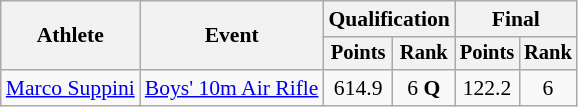<table class="wikitable" style="font-size:90%;">
<tr>
<th rowspan=2>Athlete</th>
<th rowspan=2>Event</th>
<th colspan=2>Qualification</th>
<th colspan=2>Final</th>
</tr>
<tr style="font-size:95%">
<th>Points</th>
<th>Rank</th>
<th>Points</th>
<th>Rank</th>
</tr>
<tr align=center>
<td align=left><a href='#'>Marco Suppini</a></td>
<td align=left><a href='#'>Boys' 10m Air Rifle</a></td>
<td>614.9</td>
<td>6 <strong>Q</strong></td>
<td>122.2</td>
<td>6</td>
</tr>
</table>
